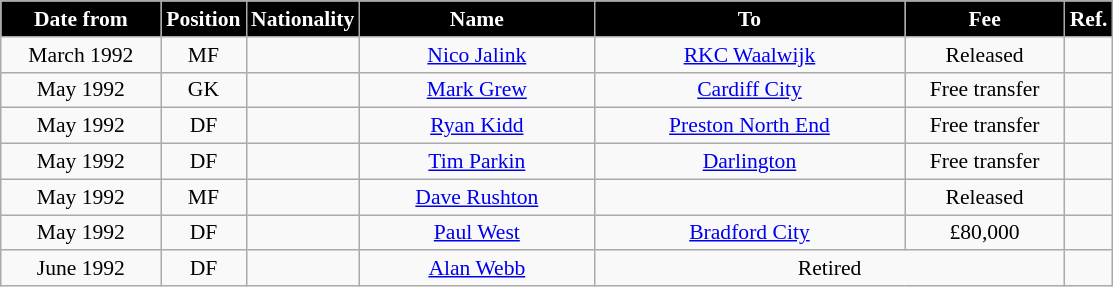<table class="wikitable" style="text-align:center; font-size:90%; ">
<tr>
<th style="background:#000000; color:white; width:100px;">Date from</th>
<th style="background:#000000; color:white; width:50px;">Position</th>
<th style="background:#000000; color:white; width:50px;">Nationality</th>
<th style="background:#000000; color:white; width:150px;">Name</th>
<th style="background:#000000; color:white; width:200px;">To</th>
<th style="background:#000000; color:white; width:100px;">Fee</th>
<th style="background:#000000; color:white; width:25px;">Ref.</th>
</tr>
<tr>
<td>March 1992</td>
<td>MF</td>
<td></td>
<td><a href='#'>Nico Jalink</a></td>
<td> <a href='#'>RKC Waalwijk</a></td>
<td>Released</td>
<td></td>
</tr>
<tr>
<td>May 1992</td>
<td>GK</td>
<td></td>
<td><a href='#'>Mark Grew</a></td>
<td><a href='#'>Cardiff City</a></td>
<td>Free transfer</td>
<td></td>
</tr>
<tr>
<td>May 1992</td>
<td>DF</td>
<td></td>
<td><a href='#'>Ryan Kidd</a></td>
<td><a href='#'>Preston North End</a></td>
<td>Free transfer</td>
<td></td>
</tr>
<tr>
<td>May 1992</td>
<td>DF</td>
<td></td>
<td><a href='#'>Tim Parkin</a></td>
<td><a href='#'>Darlington</a></td>
<td>Free transfer</td>
<td></td>
</tr>
<tr>
<td>May 1992</td>
<td>MF</td>
<td></td>
<td><a href='#'>Dave Rushton</a></td>
<td></td>
<td>Released</td>
<td></td>
</tr>
<tr>
<td>May 1992</td>
<td>DF</td>
<td></td>
<td><a href='#'>Paul West</a></td>
<td><a href='#'>Bradford City</a></td>
<td>£80,000</td>
<td></td>
</tr>
<tr>
<td>June 1992</td>
<td>DF</td>
<td></td>
<td><a href='#'>Alan Webb</a></td>
<td colspan="2">Retired</td>
<td></td>
</tr>
</table>
